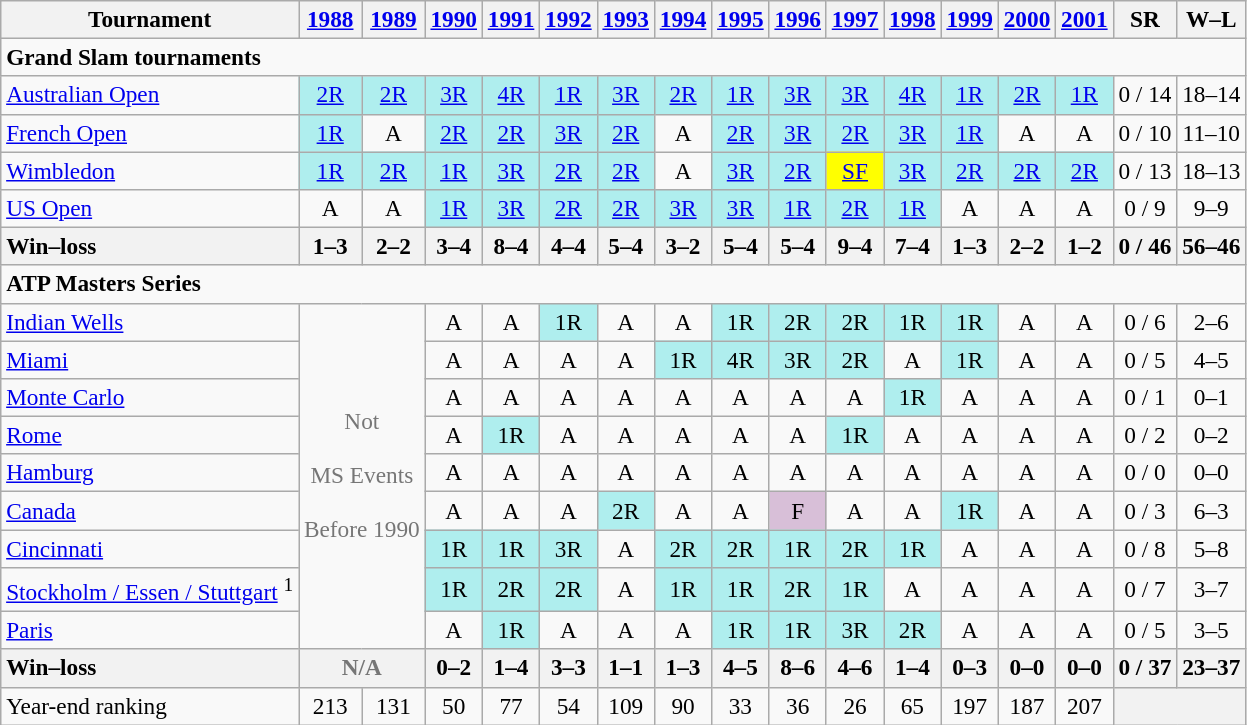<table class=wikitable style=text-align:center;font-size:97%>
<tr>
<th>Tournament</th>
<th><a href='#'>1988</a></th>
<th><a href='#'>1989</a></th>
<th><a href='#'>1990</a></th>
<th><a href='#'>1991</a></th>
<th><a href='#'>1992</a></th>
<th><a href='#'>1993</a></th>
<th><a href='#'>1994</a></th>
<th><a href='#'>1995</a></th>
<th><a href='#'>1996</a></th>
<th><a href='#'>1997</a></th>
<th><a href='#'>1998</a></th>
<th><a href='#'>1999</a></th>
<th><a href='#'>2000</a></th>
<th><a href='#'>2001</a></th>
<th>SR</th>
<th>W–L</th>
</tr>
<tr>
<td colspan=17 align=left><strong>Grand Slam tournaments</strong></td>
</tr>
<tr>
<td align=left><a href='#'>Australian Open</a></td>
<td bgcolor=afeeee><a href='#'>2R</a></td>
<td bgcolor=afeeee><a href='#'>2R</a></td>
<td bgcolor=afeeee><a href='#'>3R</a></td>
<td bgcolor=afeeee><a href='#'>4R</a></td>
<td bgcolor=afeeee><a href='#'>1R</a></td>
<td bgcolor=afeeee><a href='#'>3R</a></td>
<td bgcolor=afeeee><a href='#'>2R</a></td>
<td bgcolor=afeeee><a href='#'>1R</a></td>
<td bgcolor=afeeee><a href='#'>3R</a></td>
<td bgcolor=afeeee><a href='#'>3R</a></td>
<td bgcolor=afeeee><a href='#'>4R</a></td>
<td bgcolor=afeeee><a href='#'>1R</a></td>
<td bgcolor=afeeee><a href='#'>2R</a></td>
<td bgcolor=afeeee><a href='#'>1R</a></td>
<td>0 / 14</td>
<td>18–14</td>
</tr>
<tr>
<td align=left><a href='#'>French Open</a></td>
<td bgcolor=afeeee><a href='#'>1R</a></td>
<td>A</td>
<td bgcolor=afeeee><a href='#'>2R</a></td>
<td bgcolor=afeeee><a href='#'>2R</a></td>
<td bgcolor=afeeee><a href='#'>3R</a></td>
<td bgcolor=afeeee><a href='#'>2R</a></td>
<td>A</td>
<td bgcolor=afeeee><a href='#'>2R</a></td>
<td bgcolor=afeeee><a href='#'>3R</a></td>
<td bgcolor=afeeee><a href='#'>2R</a></td>
<td bgcolor=afeeee><a href='#'>3R</a></td>
<td bgcolor=afeeee><a href='#'>1R</a></td>
<td>A</td>
<td>A</td>
<td>0 / 10</td>
<td>11–10</td>
</tr>
<tr>
<td align=left><a href='#'>Wimbledon</a></td>
<td bgcolor=afeeee><a href='#'>1R</a></td>
<td bgcolor=afeeee><a href='#'>2R</a></td>
<td bgcolor=afeeee><a href='#'>1R</a></td>
<td bgcolor=afeeee><a href='#'>3R</a></td>
<td bgcolor=afeeee><a href='#'>2R</a></td>
<td bgcolor=afeeee><a href='#'>2R</a></td>
<td>A</td>
<td bgcolor=afeeee><a href='#'>3R</a></td>
<td bgcolor=afeeee><a href='#'>2R</a></td>
<td bgcolor=yellow><a href='#'>SF</a></td>
<td bgcolor=afeeee><a href='#'>3R</a></td>
<td bgcolor=afeeee><a href='#'>2R</a></td>
<td bgcolor=afeeee><a href='#'>2R</a></td>
<td bgcolor=afeeee><a href='#'>2R</a></td>
<td>0 / 13</td>
<td>18–13</td>
</tr>
<tr>
<td align=left><a href='#'>US Open</a></td>
<td>A</td>
<td>A</td>
<td bgcolor=afeeee><a href='#'>1R</a></td>
<td bgcolor=afeeee><a href='#'>3R</a></td>
<td bgcolor=afeeee><a href='#'>2R</a></td>
<td bgcolor=afeeee><a href='#'>2R</a></td>
<td bgcolor=afeeee><a href='#'>3R</a></td>
<td bgcolor=afeeee><a href='#'>3R</a></td>
<td bgcolor=afeeee><a href='#'>1R</a></td>
<td bgcolor=afeeee><a href='#'>2R</a></td>
<td bgcolor=afeeee><a href='#'>1R</a></td>
<td>A</td>
<td>A</td>
<td>A</td>
<td>0 / 9</td>
<td>9–9</td>
</tr>
<tr>
<th style=text-align:left>Win–loss</th>
<th>1–3</th>
<th>2–2</th>
<th>3–4</th>
<th>8–4</th>
<th>4–4</th>
<th>5–4</th>
<th>3–2</th>
<th>5–4</th>
<th>5–4</th>
<th>9–4</th>
<th>7–4</th>
<th>1–3</th>
<th>2–2</th>
<th>1–2</th>
<th>0 / 46</th>
<th>56–46</th>
</tr>
<tr>
<td colspan=17 align=left><strong>ATP Masters Series</strong></td>
</tr>
<tr>
<td align=left><a href='#'>Indian Wells</a></td>
<td colspan=2 rowspan=9 style=color:#767676>Not<br><br>MS Events<br><br>Before 1990</td>
<td>A</td>
<td>A</td>
<td bgcolor=afeeee>1R</td>
<td>A</td>
<td>A</td>
<td bgcolor=afeeee>1R</td>
<td bgcolor=afeeee>2R</td>
<td bgcolor=afeeee>2R</td>
<td bgcolor=afeeee>1R</td>
<td bgcolor=afeeee>1R</td>
<td>A</td>
<td>A</td>
<td>0 / 6</td>
<td>2–6</td>
</tr>
<tr>
<td align=left><a href='#'>Miami</a></td>
<td>A</td>
<td>A</td>
<td>A</td>
<td>A</td>
<td bgcolor=afeeee>1R</td>
<td bgcolor=afeeee>4R</td>
<td bgcolor=afeeee>3R</td>
<td bgcolor=afeeee>2R</td>
<td>A</td>
<td bgcolor=afeeee>1R</td>
<td>A</td>
<td>A</td>
<td>0 / 5</td>
<td>4–5</td>
</tr>
<tr>
<td align=left><a href='#'>Monte Carlo</a></td>
<td>A</td>
<td>A</td>
<td>A</td>
<td>A</td>
<td>A</td>
<td>A</td>
<td>A</td>
<td>A</td>
<td bgcolor=afeeee>1R</td>
<td>A</td>
<td>A</td>
<td>A</td>
<td>0 / 1</td>
<td>0–1</td>
</tr>
<tr>
<td align=left><a href='#'>Rome</a></td>
<td>A</td>
<td bgcolor=afeeee>1R</td>
<td>A</td>
<td>A</td>
<td>A</td>
<td>A</td>
<td>A</td>
<td bgcolor=afeeee>1R</td>
<td>A</td>
<td>A</td>
<td>A</td>
<td>A</td>
<td>0 / 2</td>
<td>0–2</td>
</tr>
<tr>
<td align=left><a href='#'>Hamburg</a></td>
<td>A</td>
<td>A</td>
<td>A</td>
<td>A</td>
<td>A</td>
<td>A</td>
<td>A</td>
<td>A</td>
<td>A</td>
<td>A</td>
<td>A</td>
<td>A</td>
<td>0 / 0</td>
<td>0–0</td>
</tr>
<tr>
<td align=left><a href='#'>Canada</a></td>
<td>A</td>
<td>A</td>
<td>A</td>
<td bgcolor=afeeee>2R</td>
<td>A</td>
<td>A</td>
<td bgcolor=D8BFD8>F</td>
<td>A</td>
<td>A</td>
<td bgcolor=afeeee>1R</td>
<td>A</td>
<td>A</td>
<td>0 / 3</td>
<td>6–3</td>
</tr>
<tr>
<td align=left><a href='#'>Cincinnati</a></td>
<td bgcolor=afeeee>1R</td>
<td bgcolor=afeeee>1R</td>
<td bgcolor=afeeee>3R</td>
<td>A</td>
<td bgcolor=afeeee>2R</td>
<td bgcolor=afeeee>2R</td>
<td bgcolor=afeeee>1R</td>
<td bgcolor=afeeee>2R</td>
<td bgcolor=afeeee>1R</td>
<td>A</td>
<td>A</td>
<td>A</td>
<td>0 / 8</td>
<td>5–8</td>
</tr>
<tr>
<td align=left><a href='#'>Stockholm / Essen / Stuttgart</a> <sup>1</sup></td>
<td bgcolor=afeeee>1R</td>
<td bgcolor=afeeee>2R</td>
<td bgcolor=afeeee>2R</td>
<td>A</td>
<td bgcolor=afeeee>1R</td>
<td bgcolor=afeeee>1R</td>
<td bgcolor=afeeee>2R</td>
<td bgcolor=afeeee>1R</td>
<td>A</td>
<td>A</td>
<td>A</td>
<td>A</td>
<td>0 / 7</td>
<td>3–7</td>
</tr>
<tr>
<td align=left><a href='#'>Paris</a></td>
<td>A</td>
<td bgcolor=afeeee>1R</td>
<td>A</td>
<td>A</td>
<td>A</td>
<td bgcolor=afeeee>1R</td>
<td bgcolor=afeeee>1R</td>
<td bgcolor=afeeee>3R</td>
<td bgcolor=afeeee>2R</td>
<td>A</td>
<td>A</td>
<td>A</td>
<td>0 / 5</td>
<td>3–5</td>
</tr>
<tr>
<th style=text-align:left>Win–loss</th>
<th colspan=2 style=color:#767676>N/A</th>
<th>0–2</th>
<th>1–4</th>
<th>3–3</th>
<th>1–1</th>
<th>1–3</th>
<th>4–5</th>
<th>8–6</th>
<th>4–6</th>
<th>1–4</th>
<th>0–3</th>
<th>0–0</th>
<th>0–0</th>
<th>0 / 37</th>
<th>23–37</th>
</tr>
<tr>
<td align=left>Year-end ranking</td>
<td>213</td>
<td>131</td>
<td>50</td>
<td>77</td>
<td>54</td>
<td>109</td>
<td>90</td>
<td>33</td>
<td>36</td>
<td>26</td>
<td>65</td>
<td>197</td>
<td>187</td>
<td>207</td>
<th colspan=2></th>
</tr>
</table>
